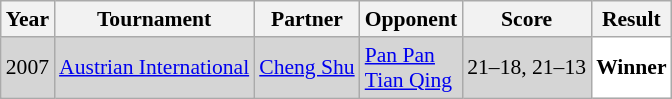<table class="sortable wikitable" style="font-size: 90%;">
<tr>
<th>Year</th>
<th>Tournament</th>
<th>Partner</th>
<th>Opponent</th>
<th>Score</th>
<th>Result</th>
</tr>
<tr style="background:#D5D5D5">
<td align="center">2007</td>
<td align="left"><a href='#'>Austrian International</a></td>
<td align="left"> <a href='#'>Cheng Shu</a></td>
<td align="left"> <a href='#'>Pan Pan</a> <br>  <a href='#'>Tian Qing</a></td>
<td align="left">21–18, 21–13</td>
<td style="text-align:left; background:white"> <strong>Winner</strong></td>
</tr>
</table>
